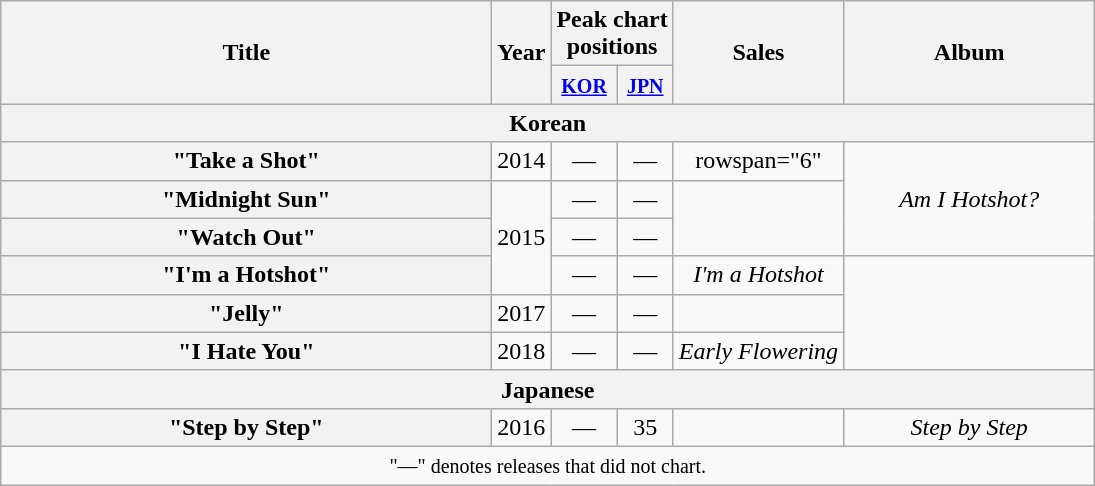<table class="wikitable plainrowheaders" style="text-align:center;" border="1">
<tr>
<th scope="col" rowspan="2" style="width:20em;">Title</th>
<th scope="col" rowspan="2">Year</th>
<th scope="col" colspan="2">Peak chart <br> positions</th>
<th scope="col" rowspan="2">Sales</th>
<th scope="col" rowspan="2" style="width:10em;">Album</th>
</tr>
<tr>
<th><small><a href='#'>KOR</a></small><br></th>
<th><small><a href='#'>JPN</a></small><br></th>
</tr>
<tr>
<th colspan="6">Korean</th>
</tr>
<tr>
<th scope="row">"Take a Shot"</th>
<td>2014</td>
<td>—</td>
<td>—</td>
<td>rowspan="6" </td>
<td rowspan="3"><em>Am I Hotshot?</em></td>
</tr>
<tr>
<th scope="row">"Midnight Sun"</th>
<td rowspan="3">2015</td>
<td>—</td>
<td>—</td>
</tr>
<tr>
<th scope="row">"Watch Out"</th>
<td>—</td>
<td>—</td>
</tr>
<tr>
<th scope="row">"I'm a Hotshot"</th>
<td>—</td>
<td>—</td>
<td><em>I'm a Hotshot</em></td>
</tr>
<tr>
<th scope="row">"Jelly"</th>
<td>2017</td>
<td>—</td>
<td>—</td>
<td></td>
</tr>
<tr>
<th scope="row">"I Hate You" </th>
<td>2018</td>
<td>—</td>
<td>—</td>
<td><em>Early Flowering</em></td>
</tr>
<tr>
<th colspan="6">Japanese</th>
</tr>
<tr>
<th scope="row">"Step by Step"</th>
<td>2016</td>
<td>—</td>
<td>35</td>
<td></td>
<td><em>Step by Step</em></td>
</tr>
<tr>
<td colspan="6"><small>"—" denotes releases that did not chart.</small></td>
</tr>
</table>
